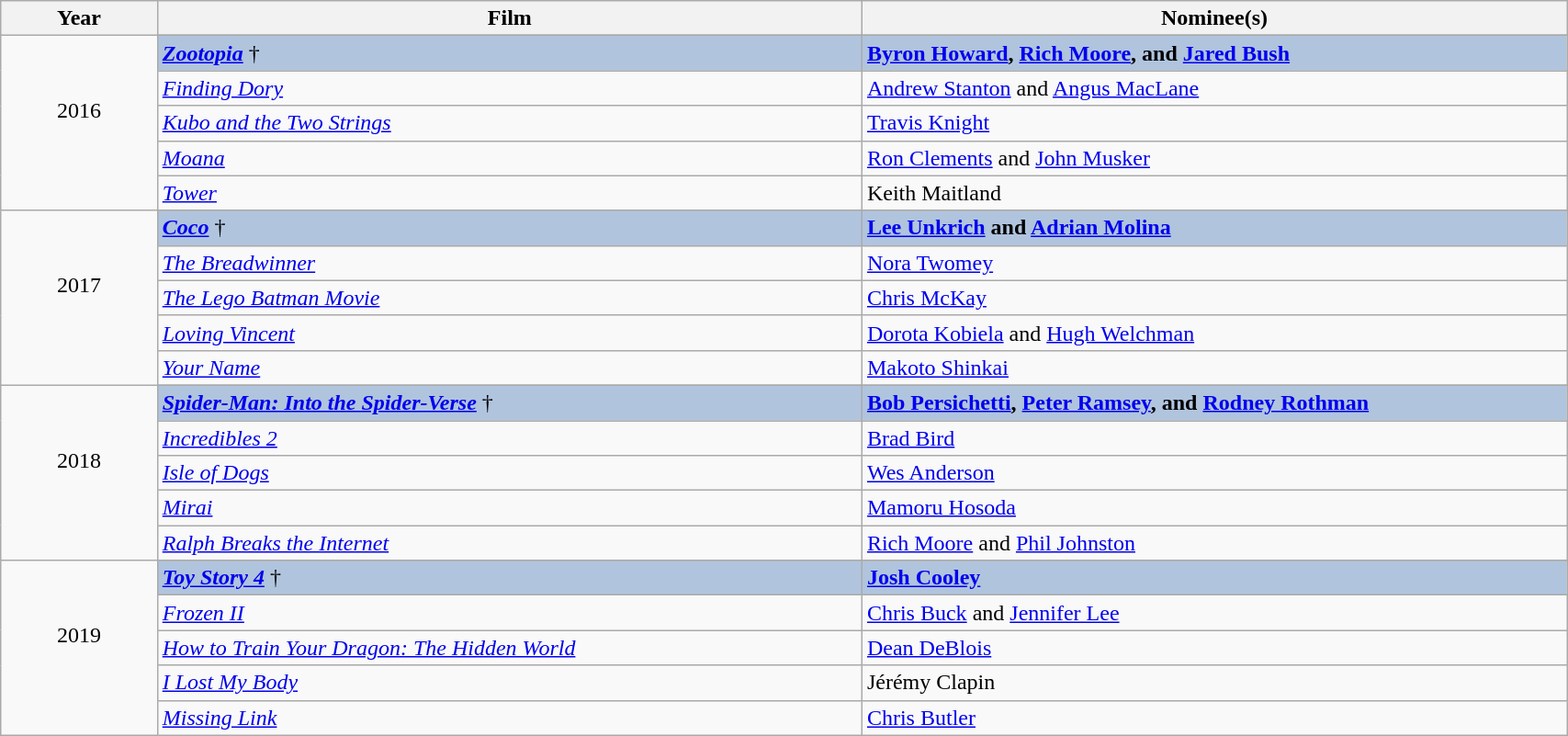<table class="wikitable" width="90%"="wikitable" width="90%">
<tr>
<th width="10%">Year</th>
<th width="45%">Film</th>
<th width="45%">Nominee(s)</th>
</tr>
<tr>
<td rowspan="6" align="center">2016<br><br></td>
</tr>
<tr style="background:#B0C4DE">
<td><strong><em><a href='#'>Zootopia</a></em></strong> †</td>
<td><strong><a href='#'>Byron Howard</a>, <a href='#'>Rich Moore</a>, and <a href='#'>Jared Bush</a></strong></td>
</tr>
<tr>
<td><em><a href='#'>Finding Dory</a></em></td>
<td><a href='#'>Andrew Stanton</a> and <a href='#'>Angus MacLane</a></td>
</tr>
<tr>
<td><em><a href='#'>Kubo and the Two Strings</a></em></td>
<td><a href='#'>Travis Knight</a></td>
</tr>
<tr>
<td><em><a href='#'>Moana</a></em></td>
<td><a href='#'>Ron Clements</a> and <a href='#'>John Musker</a></td>
</tr>
<tr>
<td><em><a href='#'>Tower</a></em></td>
<td>Keith Maitland</td>
</tr>
<tr>
<td rowspan="6" align="center">2017<br><br></td>
</tr>
<tr style="background:#B0C4DE">
<td><strong><em><a href='#'>Coco</a></em></strong> †</td>
<td><strong><a href='#'>Lee Unkrich</a> and <a href='#'>Adrian Molina</a></strong></td>
</tr>
<tr>
<td><em><a href='#'>The Breadwinner</a></em></td>
<td><a href='#'>Nora Twomey</a></td>
</tr>
<tr>
<td><em><a href='#'>The Lego Batman Movie</a></em></td>
<td><a href='#'>Chris McKay</a></td>
</tr>
<tr>
<td><em><a href='#'>Loving Vincent</a></em></td>
<td><a href='#'>Dorota Kobiela</a> and <a href='#'>Hugh Welchman</a></td>
</tr>
<tr>
<td><em><a href='#'>Your Name</a></em></td>
<td><a href='#'>Makoto Shinkai</a></td>
</tr>
<tr>
<td rowspan="6" align="center">2018<br><br></td>
</tr>
<tr style="background:#B0C4DE">
<td><strong><em><a href='#'>Spider-Man: Into the Spider-Verse</a></em></strong> †</td>
<td><strong><a href='#'>Bob Persichetti</a>, <a href='#'>Peter Ramsey</a>, and <a href='#'>Rodney Rothman</a></strong></td>
</tr>
<tr>
<td><em><a href='#'>Incredibles 2</a></em></td>
<td><a href='#'>Brad Bird</a></td>
</tr>
<tr>
<td><em><a href='#'>Isle of Dogs</a></em></td>
<td><a href='#'>Wes Anderson</a></td>
</tr>
<tr>
<td><em><a href='#'>Mirai</a></em></td>
<td><a href='#'>Mamoru Hosoda</a></td>
</tr>
<tr>
<td><em><a href='#'>Ralph Breaks the Internet</a></em></td>
<td><a href='#'>Rich Moore</a> and <a href='#'>Phil Johnston</a></td>
</tr>
<tr>
<td rowspan="6" align="center">2019<br><br></td>
</tr>
<tr style="background:#B0C4DE">
<td><strong><em><a href='#'>Toy Story 4</a></em></strong> †</td>
<td><strong><a href='#'>Josh Cooley</a></strong></td>
</tr>
<tr>
<td><em><a href='#'>Frozen II</a></em></td>
<td><a href='#'>Chris Buck</a> and <a href='#'>Jennifer Lee</a></td>
</tr>
<tr>
<td><em><a href='#'>How to Train Your Dragon: The Hidden World</a></em></td>
<td><a href='#'>Dean DeBlois</a></td>
</tr>
<tr>
<td><em><a href='#'>I Lost My Body</a></em></td>
<td>Jérémy Clapin</td>
</tr>
<tr>
<td><em><a href='#'>Missing Link</a></em></td>
<td><a href='#'>Chris Butler</a></td>
</tr>
</table>
